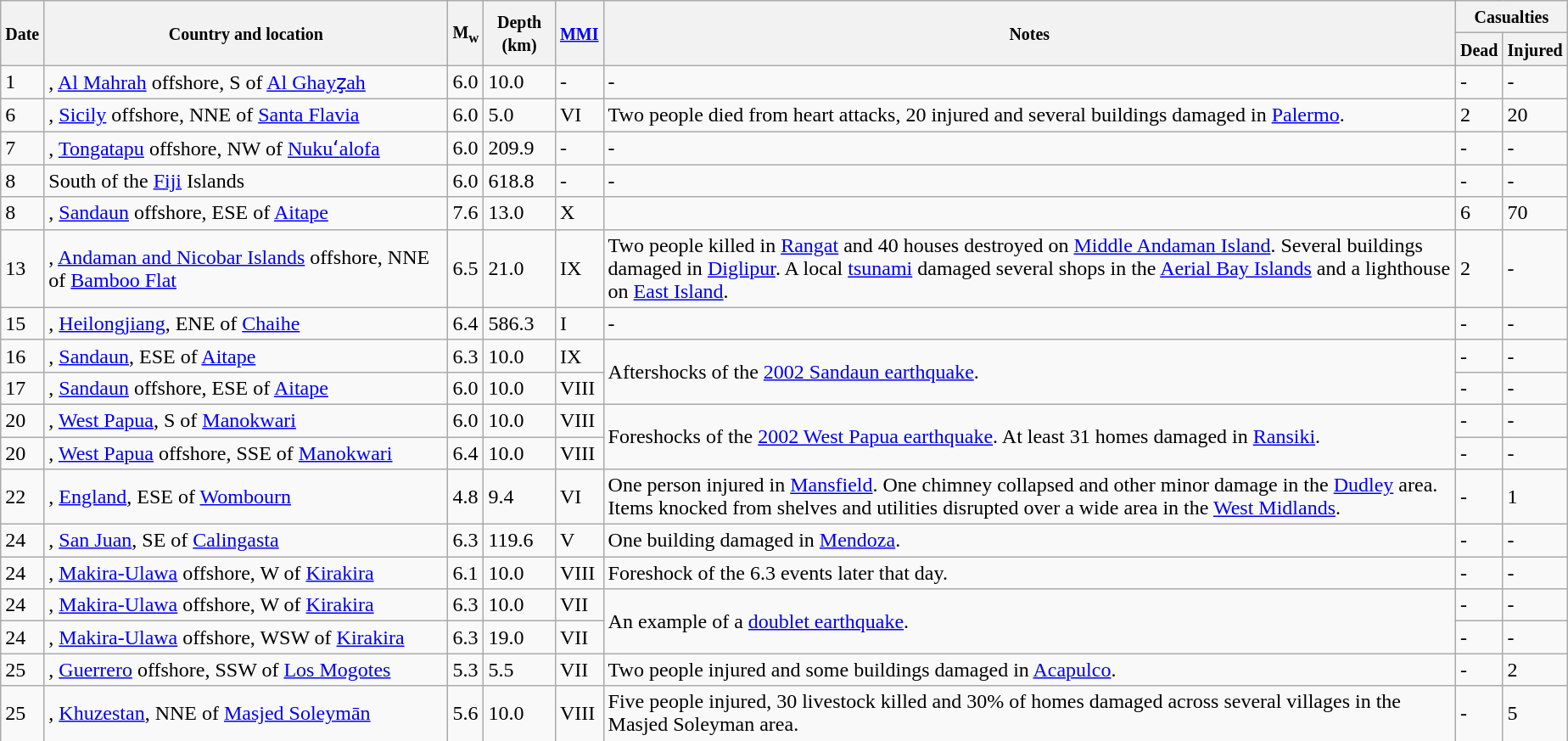<table class="wikitable sortable" style="border:1px black;  margin-left:1em;">
<tr>
<th rowspan="2"><small>Date</small></th>
<th rowspan="2" style="width: 310px"><small>Country and location</small></th>
<th rowspan="2"><small>M<sub>w</sub></small></th>
<th rowspan="2"><small>Depth (km)</small></th>
<th rowspan="2"><small><a href='#'>MMI</a></small></th>
<th rowspan="2" class="unsortable"><small>Notes</small></th>
<th colspan="2"><small>Casualties</small></th>
</tr>
<tr>
<th><small>Dead</small></th>
<th><small>Injured</small></th>
</tr>
<tr>
<td>1</td>
<td>, <a href='#'>Al Mahrah</a> offshore,  S of <a href='#'>Al Ghayz̧ah</a></td>
<td>6.0</td>
<td>10.0</td>
<td>-</td>
<td>-</td>
<td>-</td>
<td>-</td>
</tr>
<tr>
<td>6</td>
<td>, <a href='#'>Sicily</a> offshore,  NNE of <a href='#'>Santa Flavia</a></td>
<td>6.0</td>
<td>5.0</td>
<td>VI</td>
<td>Two people died from heart attacks, 20 injured and several buildings damaged in <a href='#'>Palermo</a>.</td>
<td>2</td>
<td>20</td>
</tr>
<tr>
<td>7</td>
<td>, <a href='#'>Tongatapu</a> offshore,  NW of <a href='#'>Nukuʻalofa</a></td>
<td>6.0</td>
<td>209.9</td>
<td>-</td>
<td>-</td>
<td>-</td>
<td>-</td>
</tr>
<tr>
<td>8</td>
<td> South of the <a href='#'>Fiji</a> Islands</td>
<td>6.0</td>
<td>618.8</td>
<td>-</td>
<td>-</td>
<td>-</td>
<td>-</td>
</tr>
<tr>
<td>8</td>
<td>, <a href='#'>Sandaun</a> offshore,  ESE of <a href='#'>Aitape</a></td>
<td>7.6</td>
<td>13.0</td>
<td>X</td>
<td></td>
<td>6</td>
<td>70</td>
</tr>
<tr>
<td>13</td>
<td>, <a href='#'>Andaman and Nicobar Islands</a> offshore,  NNE of <a href='#'>Bamboo Flat</a></td>
<td>6.5</td>
<td>21.0</td>
<td>IX</td>
<td>Two people killed in <a href='#'>Rangat</a> and 40 houses destroyed on <a href='#'>Middle Andaman Island</a>. Several buildings damaged in <a href='#'>Diglipur</a>. A local <a href='#'>tsunami</a> damaged several shops in the <a href='#'>Aerial Bay Islands</a> and a lighthouse on <a href='#'>East Island</a>.</td>
<td>2</td>
<td>-</td>
</tr>
<tr>
<td>15</td>
<td>, <a href='#'>Heilongjiang</a>,  ENE of <a href='#'>Chaihe</a></td>
<td>6.4</td>
<td>586.3</td>
<td>I</td>
<td>-</td>
<td>-</td>
<td>-</td>
</tr>
<tr>
<td>16</td>
<td>, <a href='#'>Sandaun</a>,  ESE of <a href='#'>Aitape</a></td>
<td>6.3</td>
<td>10.0</td>
<td>IX</td>
<td rowspan=2>Aftershocks of the <a href='#'>2002 Sandaun earthquake</a>.</td>
<td>-</td>
<td>-</td>
</tr>
<tr>
<td>17</td>
<td>, <a href='#'>Sandaun</a> offshore,  ESE of <a href='#'>Aitape</a></td>
<td>6.0</td>
<td>10.0</td>
<td>VIII</td>
<td>-</td>
<td>-</td>
</tr>
<tr>
<td>20</td>
<td>, <a href='#'>West Papua</a>,  S of <a href='#'>Manokwari</a></td>
<td>6.0</td>
<td>10.0</td>
<td>VIII</td>
<td rowspan=2>Foreshocks of the <a href='#'>2002 West Papua earthquake</a>. At least 31 homes damaged in <a href='#'>Ransiki</a>.</td>
<td>-</td>
<td>-</td>
</tr>
<tr>
<td>20</td>
<td>, <a href='#'>West Papua</a> offshore,  SSE of <a href='#'>Manokwari</a></td>
<td>6.4</td>
<td>10.0</td>
<td>VIII</td>
<td>-</td>
<td>-</td>
</tr>
<tr>
<td>22</td>
<td>, <a href='#'>England</a>,  ESE of <a href='#'>Wombourn</a></td>
<td>4.8</td>
<td>9.4</td>
<td>VI</td>
<td>One person injured in <a href='#'>Mansfield</a>. One chimney collapsed and other minor damage in the <a href='#'>Dudley</a> area. Items knocked from shelves and utilities disrupted over a wide area in the <a href='#'>West Midlands</a>.</td>
<td>-</td>
<td>1</td>
</tr>
<tr>
<td>24</td>
<td>, <a href='#'>San Juan</a>,  SE of <a href='#'>Calingasta</a></td>
<td>6.3</td>
<td>119.6</td>
<td>V</td>
<td>One building damaged in <a href='#'>Mendoza</a>.</td>
<td>-</td>
<td>-</td>
</tr>
<tr>
<td>24</td>
<td>, <a href='#'>Makira-Ulawa</a> offshore,  W of <a href='#'>Kirakira</a></td>
<td>6.1</td>
<td>10.0</td>
<td>VIII</td>
<td>Foreshock of the 6.3 events later that day.</td>
<td>-</td>
<td>-</td>
</tr>
<tr>
<td>24</td>
<td>, <a href='#'>Makira-Ulawa</a> offshore,  W of <a href='#'>Kirakira</a></td>
<td>6.3</td>
<td>10.0</td>
<td>VII</td>
<td rowspan=2>An example of a <a href='#'>doublet earthquake</a>.</td>
<td>-</td>
<td>-</td>
</tr>
<tr>
<td>24</td>
<td>, <a href='#'>Makira-Ulawa</a> offshore,  WSW of <a href='#'>Kirakira</a></td>
<td>6.3</td>
<td>19.0</td>
<td>VII</td>
<td>-</td>
<td>-</td>
</tr>
<tr>
<td>25</td>
<td>, <a href='#'>Guerrero</a> offshore,  SSW of <a href='#'>Los Mogotes</a></td>
<td>5.3</td>
<td>5.5</td>
<td>VII</td>
<td>Two people injured and some buildings damaged in <a href='#'>Acapulco</a>.</td>
<td>-</td>
<td>2</td>
</tr>
<tr>
<td>25</td>
<td>, <a href='#'>Khuzestan</a>,  NNE of <a href='#'>Masjed Soleymān</a></td>
<td>5.6</td>
<td>10.0</td>
<td>VIII</td>
<td>Five people injured, 30 livestock killed and 30% of homes damaged across several villages in the Masjed Soleyman area.</td>
<td>-</td>
<td>5</td>
</tr>
<tr>
</tr>
</table>
